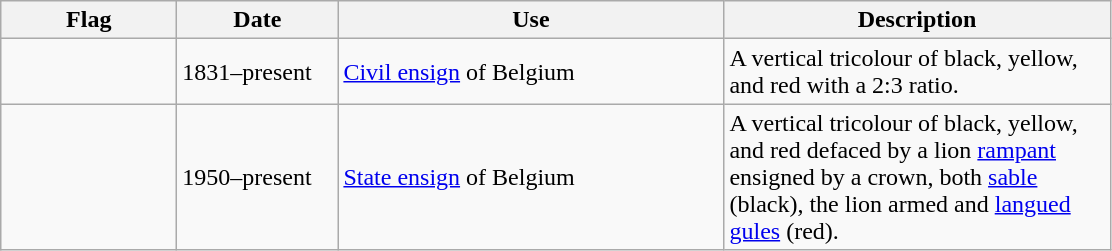<table class="wikitable">
<tr>
<th style="width:110px;">Flag</th>
<th style="width:100px;">Date</th>
<th style="width:250px;">Use</th>
<th style="width:250px;">Description</th>
</tr>
<tr>
<td></td>
<td>1831–present</td>
<td><a href='#'>Civil ensign</a> of Belgium</td>
<td>A vertical tricolour of black, yellow, and red with a 2:3 ratio.</td>
</tr>
<tr>
<td></td>
<td>1950–present</td>
<td><a href='#'>State ensign</a> of Belgium</td>
<td>A vertical tricolour of black, yellow, and red defaced by a lion <a href='#'>rampant</a> ensigned by a crown, both <a href='#'>sable</a> (black), the lion armed and <a href='#'>langued</a> <a href='#'>gules</a> (red).</td>
</tr>
</table>
